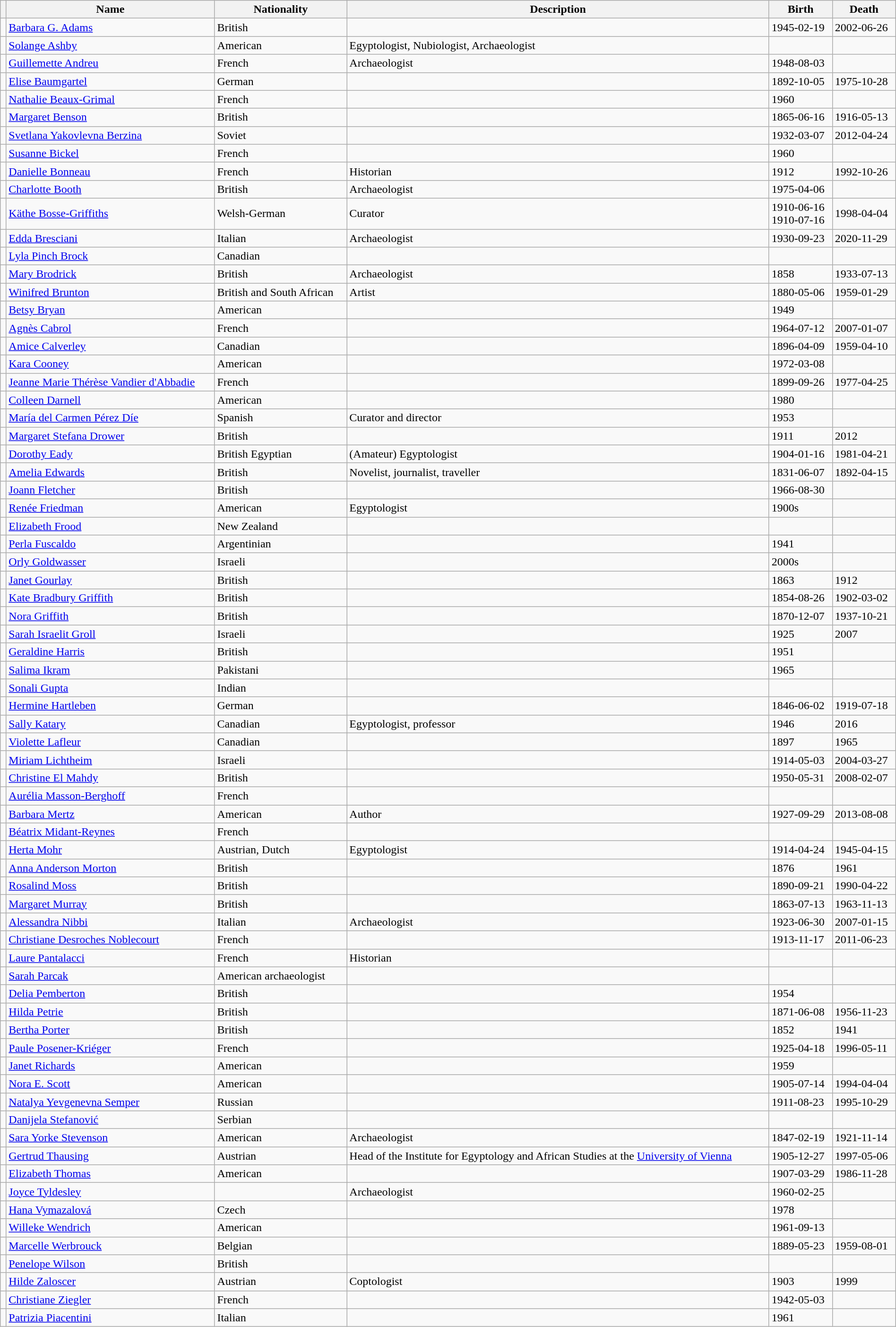<table class='wikitable sortable' style='width:100%'>
<tr>
<th></th>
<th>Name</th>
<th>Nationality</th>
<th>Description</th>
<th>Birth</th>
<th>Death</th>
</tr>
<tr>
<td></td>
<td><a href='#'>Barbara G. Adams</a></td>
<td>British</td>
<td></td>
<td>1945-02-19</td>
<td>2002-06-26</td>
</tr>
<tr>
<td></td>
<td><a href='#'>Solange Ashby</a></td>
<td>American</td>
<td>Egyptologist, Nubiologist, Archaeologist</td>
<td></td>
<td></td>
</tr>
<tr>
<td></td>
<td><a href='#'>Guillemette Andreu</a></td>
<td>French</td>
<td>Archaeologist</td>
<td>1948-08-03</td>
<td></td>
</tr>
<tr>
<td></td>
<td><a href='#'>Elise Baumgartel</a></td>
<td>German</td>
<td></td>
<td>1892-10-05</td>
<td>1975-10-28</td>
</tr>
<tr>
<td></td>
<td><a href='#'>Nathalie Beaux-Grimal</a></td>
<td>French</td>
<td></td>
<td>1960</td>
<td></td>
</tr>
<tr>
<td></td>
<td><a href='#'>Margaret Benson</a></td>
<td>British</td>
<td></td>
<td>1865-06-16</td>
<td>1916-05-13</td>
</tr>
<tr>
<td></td>
<td><a href='#'>Svetlana Yakovlevna Berzina</a></td>
<td>Soviet</td>
<td></td>
<td>1932-03-07</td>
<td>2012-04-24</td>
</tr>
<tr>
<td></td>
<td><a href='#'>Susanne Bickel</a></td>
<td>French</td>
<td></td>
<td>1960</td>
<td></td>
</tr>
<tr>
<td></td>
<td><a href='#'>Danielle Bonneau</a></td>
<td>French</td>
<td>Historian</td>
<td>1912</td>
<td>1992-10-26</td>
</tr>
<tr>
<td></td>
<td><a href='#'>Charlotte Booth</a></td>
<td>British</td>
<td>Archaeologist</td>
<td>1975-04-06</td>
<td></td>
</tr>
<tr>
<td></td>
<td><a href='#'>Käthe Bosse-Griffiths</a></td>
<td>Welsh-German</td>
<td>Curator</td>
<td>1910-06-16<br>1910-07-16</td>
<td>1998-04-04</td>
</tr>
<tr>
<td></td>
<td><a href='#'>Edda Bresciani</a></td>
<td>Italian</td>
<td>Archaeologist</td>
<td>1930-09-23</td>
<td>2020-11-29</td>
</tr>
<tr>
<td></td>
<td><a href='#'>Lyla Pinch Brock</a></td>
<td>Canadian</td>
<td></td>
<td></td>
<td></td>
</tr>
<tr>
<td></td>
<td><a href='#'>Mary Brodrick</a></td>
<td>British</td>
<td>Archaeologist</td>
<td>1858</td>
<td>1933-07-13</td>
</tr>
<tr>
<td></td>
<td><a href='#'>Winifred Brunton</a></td>
<td>British and South African</td>
<td>Artist</td>
<td>1880-05-06</td>
<td>1959-01-29</td>
</tr>
<tr>
<td></td>
<td><a href='#'>Betsy Bryan</a></td>
<td>American</td>
<td></td>
<td>1949</td>
<td></td>
</tr>
<tr>
<td></td>
<td><a href='#'>Agnès Cabrol</a></td>
<td>French</td>
<td></td>
<td>1964-07-12</td>
<td>2007-01-07</td>
</tr>
<tr>
<td></td>
<td><a href='#'>Amice Calverley</a></td>
<td>Canadian</td>
<td></td>
<td>1896-04-09</td>
<td>1959-04-10</td>
</tr>
<tr>
<td></td>
<td><a href='#'>Kara Cooney</a></td>
<td>American</td>
<td></td>
<td>1972-03-08</td>
<td></td>
</tr>
<tr>
<td></td>
<td><a href='#'>Jeanne Marie Thérèse Vandier d'Abbadie</a></td>
<td>French</td>
<td></td>
<td>1899-09-26</td>
<td>1977-04-25</td>
</tr>
<tr>
<td></td>
<td><a href='#'>Colleen Darnell</a></td>
<td>American</td>
<td></td>
<td>1980</td>
<td></td>
</tr>
<tr>
<td></td>
<td><a href='#'>María del Carmen Pérez Díe</a></td>
<td>Spanish</td>
<td>Curator and director</td>
<td>1953</td>
<td></td>
</tr>
<tr>
<td></td>
<td><a href='#'>Margaret Stefana Drower</a></td>
<td>British</td>
<td></td>
<td>1911</td>
<td>2012</td>
</tr>
<tr>
<td></td>
<td><a href='#'>Dorothy Eady</a></td>
<td>British Egyptian</td>
<td>(Amateur) Egyptologist</td>
<td>1904-01-16</td>
<td>1981-04-21</td>
</tr>
<tr>
<td></td>
<td><a href='#'>Amelia Edwards</a></td>
<td>British</td>
<td>Novelist, journalist, traveller</td>
<td>1831-06-07</td>
<td>1892-04-15</td>
</tr>
<tr>
<td></td>
<td><a href='#'>Joann Fletcher</a></td>
<td>British</td>
<td></td>
<td>1966-08-30</td>
<td></td>
</tr>
<tr>
<td></td>
<td><a href='#'>Renée Friedman</a></td>
<td>American</td>
<td>Egyptologist</td>
<td>1900s</td>
<td></td>
</tr>
<tr>
<td></td>
<td><a href='#'>Elizabeth Frood</a></td>
<td>New Zealand</td>
<td></td>
<td></td>
<td></td>
</tr>
<tr>
<td></td>
<td><a href='#'>Perla Fuscaldo</a></td>
<td>Argentinian</td>
<td></td>
<td>1941</td>
<td></td>
</tr>
<tr>
<td></td>
<td><a href='#'>Orly Goldwasser</a></td>
<td>Israeli</td>
<td></td>
<td>2000s</td>
<td></td>
</tr>
<tr>
<td></td>
<td><a href='#'>Janet Gourlay</a></td>
<td>British</td>
<td></td>
<td>1863</td>
<td>1912</td>
</tr>
<tr>
<td></td>
<td><a href='#'>Kate Bradbury Griffith</a></td>
<td>British</td>
<td></td>
<td>1854-08-26</td>
<td>1902-03-02</td>
</tr>
<tr>
<td></td>
<td><a href='#'>Nora Griffith</a></td>
<td>British</td>
<td></td>
<td>1870-12-07</td>
<td>1937-10-21</td>
</tr>
<tr>
<td></td>
<td><a href='#'>Sarah Israelit Groll</a></td>
<td>Israeli</td>
<td></td>
<td>1925</td>
<td>2007</td>
</tr>
<tr>
<td></td>
<td><a href='#'>Geraldine Harris</a></td>
<td>British</td>
<td></td>
<td>1951</td>
<td></td>
</tr>
<tr>
<td></td>
<td><a href='#'>Salima Ikram</a></td>
<td>Pakistani</td>
<td></td>
<td>1965</td>
<td></td>
</tr>
<tr>
<td></td>
<td><a href='#'>Sonali Gupta</a></td>
<td>Indian</td>
<td></td>
<td></td>
<td></td>
</tr>
<tr>
<td></td>
<td><a href='#'>Hermine Hartleben</a></td>
<td>German</td>
<td></td>
<td>1846-06-02</td>
<td>1919-07-18</td>
</tr>
<tr>
<td></td>
<td><a href='#'>Sally Katary</a></td>
<td>Canadian</td>
<td>Egyptologist, professor</td>
<td>1946</td>
<td>2016</td>
</tr>
<tr>
<td></td>
<td><a href='#'>Violette Lafleur</a></td>
<td>Canadian</td>
<td></td>
<td>1897</td>
<td>1965</td>
</tr>
<tr>
<td></td>
<td><a href='#'>Miriam Lichtheim</a></td>
<td>Israeli</td>
<td></td>
<td>1914-05-03</td>
<td>2004-03-27</td>
</tr>
<tr>
<td></td>
<td><a href='#'>Christine El Mahdy</a></td>
<td>British</td>
<td></td>
<td>1950-05-31</td>
<td>2008-02-07</td>
</tr>
<tr>
<td></td>
<td><a href='#'>Aurélia Masson-Berghoff</a></td>
<td>French</td>
<td></td>
<td></td>
<td></td>
</tr>
<tr>
<td></td>
<td><a href='#'>Barbara Mertz</a></td>
<td>American</td>
<td>Author</td>
<td>1927-09-29</td>
<td>2013-08-08</td>
</tr>
<tr>
<td></td>
<td><a href='#'>Béatrix Midant-Reynes</a></td>
<td>French</td>
<td></td>
<td></td>
<td></td>
</tr>
<tr>
<td></td>
<td><a href='#'>Herta Mohr</a></td>
<td>Austrian, Dutch</td>
<td>Egyptologist</td>
<td>1914-04-24</td>
<td>1945-04-15</td>
</tr>
<tr>
<td></td>
<td><a href='#'>Anna Anderson Morton</a></td>
<td>British</td>
<td></td>
<td>1876</td>
<td>1961</td>
</tr>
<tr>
<td></td>
<td><a href='#'>Rosalind Moss</a></td>
<td>British</td>
<td></td>
<td>1890-09-21</td>
<td>1990-04-22</td>
</tr>
<tr>
<td></td>
<td><a href='#'>Margaret Murray</a></td>
<td>British</td>
<td></td>
<td>1863-07-13</td>
<td>1963-11-13</td>
</tr>
<tr>
<td></td>
<td><a href='#'>Alessandra Nibbi</a></td>
<td>Italian</td>
<td>Archaeologist</td>
<td>1923-06-30</td>
<td>2007-01-15</td>
</tr>
<tr>
<td></td>
<td><a href='#'>Christiane Desroches Noblecourt</a></td>
<td>French</td>
<td></td>
<td>1913-11-17</td>
<td>2011-06-23</td>
</tr>
<tr>
<td></td>
<td><a href='#'>Laure Pantalacci</a></td>
<td>French</td>
<td>Historian</td>
<td></td>
<td></td>
</tr>
<tr>
<td></td>
<td><a href='#'>Sarah Parcak</a></td>
<td>American archaeologist</td>
<td></td>
<td></td>
</tr>
<tr>
<td></td>
<td><a href='#'>Delia Pemberton</a></td>
<td>British</td>
<td></td>
<td>1954</td>
<td></td>
</tr>
<tr>
<td></td>
<td><a href='#'>Hilda Petrie</a></td>
<td>British</td>
<td></td>
<td>1871-06-08</td>
<td>1956-11-23</td>
</tr>
<tr>
<td></td>
<td><a href='#'>Bertha Porter</a></td>
<td>British</td>
<td></td>
<td>1852</td>
<td>1941</td>
</tr>
<tr>
<td></td>
<td><a href='#'>Paule Posener-Kriéger</a></td>
<td>French</td>
<td></td>
<td>1925-04-18</td>
<td>1996-05-11</td>
</tr>
<tr>
<td></td>
<td><a href='#'>Janet Richards</a></td>
<td>American</td>
<td></td>
<td>1959</td>
<td></td>
</tr>
<tr>
<td></td>
<td><a href='#'>Nora E. Scott</a></td>
<td>American</td>
<td></td>
<td>1905-07-14</td>
<td>1994-04-04</td>
</tr>
<tr>
<td></td>
<td><a href='#'>Natalya Yevgenevna Semper</a></td>
<td>Russian</td>
<td></td>
<td>1911-08-23</td>
<td>1995-10-29</td>
</tr>
<tr>
<td></td>
<td><a href='#'>Danijela Stefanović</a></td>
<td>Serbian</td>
<td></td>
<td></td>
<td></td>
</tr>
<tr>
<td></td>
<td><a href='#'>Sara Yorke Stevenson</a></td>
<td>American</td>
<td>Archaeologist</td>
<td>1847-02-19</td>
<td>1921-11-14</td>
</tr>
<tr>
<td></td>
<td><a href='#'>Gertrud Thausing</a></td>
<td>Austrian</td>
<td>Head of the Institute for Egyptology and African Studies at the <a href='#'>University of Vienna</a></td>
<td>1905-12-27</td>
<td>1997-05-06</td>
</tr>
<tr>
<td></td>
<td><a href='#'>Elizabeth Thomas</a></td>
<td>American</td>
<td></td>
<td>1907-03-29</td>
<td>1986-11-28</td>
</tr>
<tr>
<td></td>
<td><a href='#'>Joyce Tyldesley</a></td>
<td British></td>
<td>Archaeologist</td>
<td>1960-02-25</td>
</tr>
<tr>
<td></td>
<td><a href='#'>Hana Vymazalová</a></td>
<td>Czech</td>
<td></td>
<td>1978</td>
<td></td>
</tr>
<tr>
<td></td>
<td><a href='#'>Willeke Wendrich</a></td>
<td>American</td>
<td></td>
<td>1961-09-13</td>
<td></td>
</tr>
<tr>
<td></td>
<td><a href='#'>Marcelle Werbrouck</a></td>
<td>Belgian</td>
<td></td>
<td>1889-05-23</td>
<td>1959-08-01</td>
</tr>
<tr>
<td></td>
<td><a href='#'>Penelope Wilson</a></td>
<td>British</td>
<td></td>
<td></td>
<td></td>
</tr>
<tr>
<td></td>
<td><a href='#'>Hilde Zaloscer</a></td>
<td>Austrian</td>
<td>Coptologist</td>
<td>1903</td>
<td>1999</td>
</tr>
<tr>
<td></td>
<td><a href='#'>Christiane Ziegler</a></td>
<td>French</td>
<td></td>
<td>1942-05-03</td>
<td></td>
</tr>
<tr>
<td></td>
<td><a href='#'>Patrizia Piacentini</a></td>
<td>Italian</td>
<td></td>
<td>1961</td>
<td></td>
</tr>
</table>
